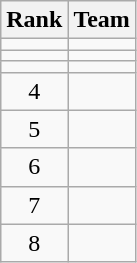<table class=wikitable style="text-align:center;">
<tr>
<th>Rank</th>
<th>Team</th>
</tr>
<tr>
<td></td>
<td align=left></td>
</tr>
<tr>
<td></td>
<td align=left></td>
</tr>
<tr>
<td></td>
<td align=left></td>
</tr>
<tr>
<td>4</td>
<td align=left></td>
</tr>
<tr>
<td>5</td>
<td align=left></td>
</tr>
<tr>
<td>6</td>
<td align=left></td>
</tr>
<tr>
<td>7</td>
<td align=left></td>
</tr>
<tr>
<td>8</td>
<td align=left></td>
</tr>
</table>
